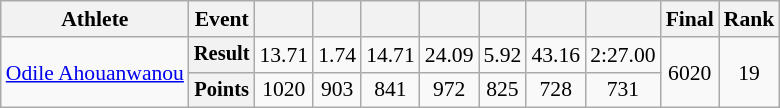<table class="wikitable" style="font-size:90%">
<tr>
<th>Athlete</th>
<th>Event</th>
<th></th>
<th></th>
<th></th>
<th></th>
<th></th>
<th></th>
<th></th>
<th>Final</th>
<th>Rank</th>
</tr>
<tr style=text-align:center>
<td rowspan=2 style=text-align:left><a href='#'>Odile Ahouanwanou</a></td>
<th style="font-size:95%">Result</th>
<td>13.71</td>
<td>1.74</td>
<td>14.71</td>
<td>24.09</td>
<td>5.92</td>
<td>43.16</td>
<td>2:27.00</td>
<td rowspan=2>6020</td>
<td rowspan=2>19</td>
</tr>
<tr style=text-align:center>
<th style="font-size:95%">Points</th>
<td>1020</td>
<td>903</td>
<td>841</td>
<td>972</td>
<td>825</td>
<td>728</td>
<td>731</td>
</tr>
</table>
